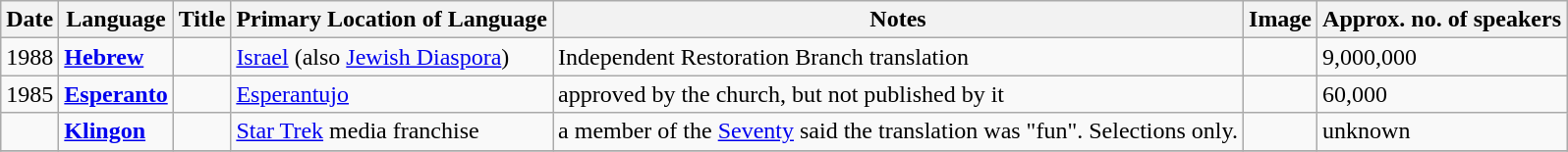<table class="wikitable sortable">
<tr>
<th>Date</th>
<th>Language</th>
<th>Title</th>
<th>Primary Location of Language</th>
<th>Notes</th>
<th>Image</th>
<th>Approx. no. of speakers</th>
</tr>
<tr>
<td>1988</td>
<td><strong><a href='#'>Hebrew</a></strong></td>
<td></td>
<td><a href='#'>Israel</a> (also <a href='#'>Jewish Diaspora</a>)</td>
<td>Independent Restoration Branch translation</td>
<td></td>
<td>9,000,000</td>
</tr>
<tr>
<td>1985</td>
<td><strong><a href='#'>Esperanto</a></strong></td>
<td></td>
<td><a href='#'>Esperantujo</a></td>
<td>approved by the church, but not published by it</td>
<td></td>
<td>60,000</td>
</tr>
<tr>
<td></td>
<td><strong><a href='#'>Klingon</a></strong></td>
<td></td>
<td><a href='#'>Star Trek</a> media franchise</td>
<td>a member of the <a href='#'>Seventy</a> said the translation was "fun". Selections only.</td>
<td></td>
<td>unknown</td>
</tr>
<tr>
</tr>
</table>
